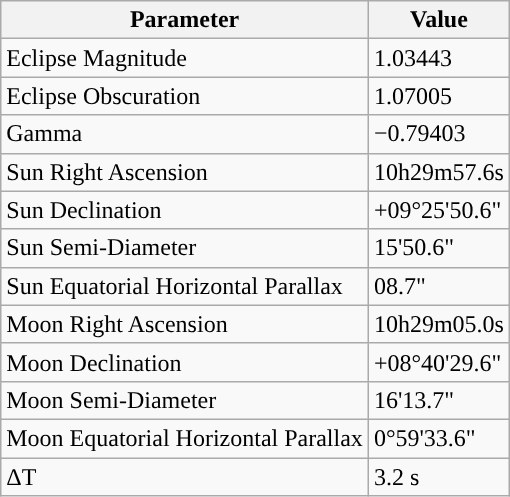<table class="wikitable">
<tr>
<th>Parameter</th>
<th>Value</th>
</tr>
<tr>
<td>Eclipse Magnitude</td>
<td>1.03443</td>
</tr>
<tr>
<td>Eclipse Obscuration</td>
<td>1.07005</td>
</tr>
<tr>
<td>Gamma</td>
<td>−0.79403</td>
</tr>
<tr>
<td>Sun Right Ascension</td>
<td>10h29m57.6s</td>
</tr>
<tr>
<td>Sun Declination</td>
<td>+09°25'50.6"</td>
</tr>
<tr>
<td>Sun Semi-Diameter</td>
<td>15'50.6"</td>
</tr>
<tr>
<td>Sun Equatorial Horizontal Parallax</td>
<td>08.7"</td>
</tr>
<tr>
<td>Moon Right Ascension</td>
<td>10h29m05.0s</td>
</tr>
<tr>
<td>Moon Declination</td>
<td>+08°40'29.6"</td>
</tr>
<tr>
<td>Moon Semi-Diameter</td>
<td>16'13.7"</td>
</tr>
<tr>
<td>Moon Equatorial Horizontal Parallax</td>
<td>0°59'33.6"</td>
</tr>
<tr>
<td>ΔT</td>
<td>3.2 s</td>
</tr>
</table>
